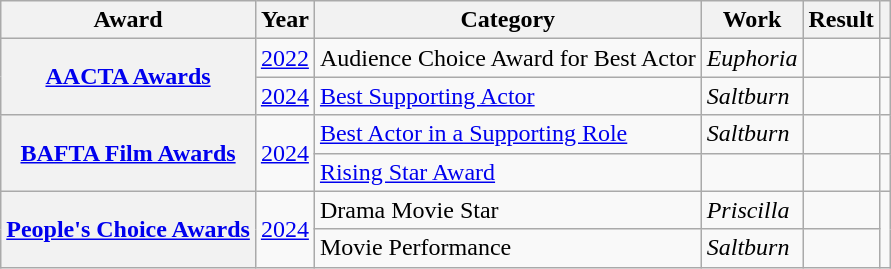<table class="wikitable plainrowheaders sortable">
<tr>
<th scope="col">Award</th>
<th scope="col">Year</th>
<th scope="col">Category</th>
<th scope="col">Work</th>
<th scope="col">Result</th>
<th scope="col" class="unsortable"></th>
</tr>
<tr>
<th scope="row" rowspan="2"><a href='#'>AACTA Awards</a></th>
<td><a href='#'>2022</a></td>
<td>Audience Choice Award for Best Actor</td>
<td><em>Euphoria</em></td>
<td></td>
<td style="text-align:center;"></td>
</tr>
<tr>
<td><a href='#'>2024</a></td>
<td><a href='#'>Best Supporting Actor</a></td>
<td><em>Saltburn</em></td>
<td></td>
<td style="text-align:center;"></td>
</tr>
<tr>
<th scope="row" rowspan="2"><a href='#'>BAFTA Film Awards</a></th>
<td rowspan="2"><a href='#'>2024</a></td>
<td><a href='#'>Best Actor in a Supporting Role</a></td>
<td><em>Saltburn</em></td>
<td></td>
<td style="text-align:center;"></td>
</tr>
<tr>
<td><a href='#'>Rising Star Award</a></td>
<td></td>
<td></td>
<td style="text-align:center;"></td>
</tr>
<tr>
<th scope="row" rowspan="2"><a href='#'>People's Choice Awards</a></th>
<td rowspan="2"><a href='#'>2024</a></td>
<td>Drama Movie Star</td>
<td><em>Priscilla</em></td>
<td></td>
<td style="text-align:center;" rowspan="2"></td>
</tr>
<tr>
<td>Movie Performance</td>
<td><em>Saltburn</em></td>
<td></td>
</tr>
</table>
